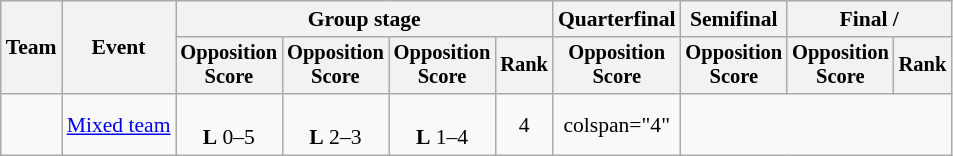<table class=wikitable style=font-size:90%;text-align:center>
<tr>
<th rowspan=2>Team</th>
<th rowspan=2>Event</th>
<th colspan=4>Group stage</th>
<th>Quarterfinal</th>
<th>Semifinal</th>
<th colspan=2>Final / </th>
</tr>
<tr style=font-size:95%>
<th>Opposition<br>Score</th>
<th>Opposition<br>Score</th>
<th>Opposition<br>Score</th>
<th>Rank</th>
<th>Opposition<br>Score</th>
<th>Opposition<br>Score</th>
<th>Opposition<br>Score</th>
<th>Rank</th>
</tr>
<tr>
<td align=left></td>
<td align=left><a href='#'>Mixed team</a></td>
<td><br> <strong>L</strong> 0–5</td>
<td><br> <strong>L</strong> 2–3</td>
<td><br> <strong>L</strong> 1–4</td>
<td>4</td>
<td>colspan="4" </td>
</tr>
</table>
